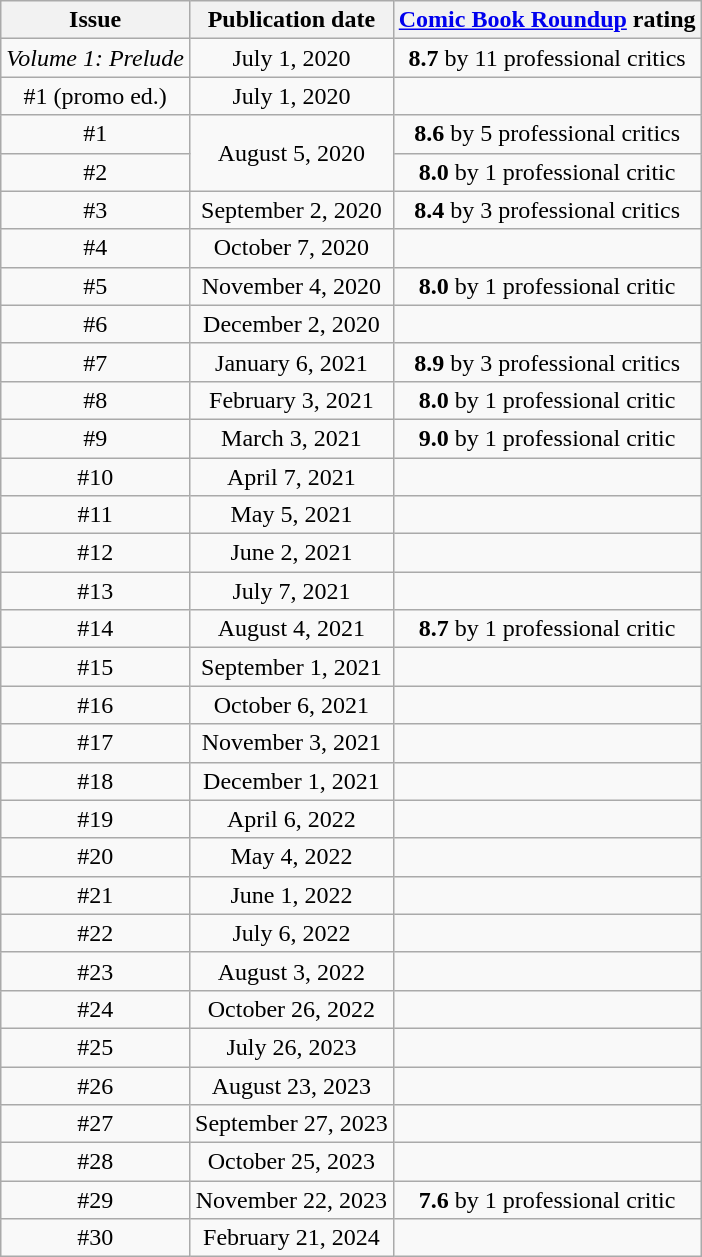<table class="wikitable plainrowheaders" style="text-align:center;">
<tr>
<th scope="col"><strong>Issue</strong></th>
<th scope="col"><strong>Publication date</strong></th>
<th scope="col"><strong><a href='#'>Comic Book Roundup</a> rating</strong></th>
</tr>
<tr>
<td><em>Volume 1: Prelude</em></td>
<td>July 1, 2020</td>
<td><strong>8.7</strong> by 11 professional critics</td>
</tr>
<tr>
<td>#1 (promo ed.)</td>
<td>July 1, 2020</td>
<td></td>
</tr>
<tr>
<td>#1</td>
<td rowspan="2">August 5, 2020<br></td>
<td><strong>8.6</strong> by 5 professional critics</td>
</tr>
<tr>
<td>#2</td>
<td><strong>8.0</strong> by 1 professional critic</td>
</tr>
<tr>
<td>#3</td>
<td>September 2, 2020</td>
<td><strong>8.4</strong> by 3 professional critics</td>
</tr>
<tr>
<td>#4</td>
<td>October 7, 2020</td>
<td></td>
</tr>
<tr>
<td>#5</td>
<td>November 4, 2020</td>
<td><strong>8.0</strong> by 1 professional critic</td>
</tr>
<tr>
<td>#6</td>
<td>December 2, 2020</td>
<td></td>
</tr>
<tr>
<td>#7</td>
<td>January 6, 2021</td>
<td><strong>8.9</strong> by 3 professional critics</td>
</tr>
<tr>
<td>#8</td>
<td>February 3, 2021</td>
<td><strong>8.0</strong> by 1 professional critic</td>
</tr>
<tr>
<td>#9</td>
<td>March 3, 2021</td>
<td><strong>9.0</strong> by 1 professional critic</td>
</tr>
<tr>
<td>#10</td>
<td>April 7, 2021</td>
<td></td>
</tr>
<tr>
<td>#11</td>
<td>May 5, 2021</td>
<td></td>
</tr>
<tr>
<td>#12</td>
<td>June 2, 2021</td>
<td></td>
</tr>
<tr>
<td>#13</td>
<td>July 7, 2021</td>
<td></td>
</tr>
<tr>
<td>#14</td>
<td>August 4, 2021</td>
<td><strong>8.7</strong> by 1 professional critic</td>
</tr>
<tr>
<td>#15</td>
<td>September 1, 2021</td>
<td></td>
</tr>
<tr>
<td>#16</td>
<td>October 6, 2021</td>
<td></td>
</tr>
<tr>
<td>#17</td>
<td>November 3, 2021</td>
<td></td>
</tr>
<tr>
<td>#18</td>
<td>December 1, 2021</td>
<td></td>
</tr>
<tr>
<td>#19</td>
<td>April 6, 2022</td>
<td></td>
</tr>
<tr>
<td>#20</td>
<td>May 4, 2022</td>
<td></td>
</tr>
<tr>
<td>#21</td>
<td>June 1, 2022</td>
<td></td>
</tr>
<tr>
<td>#22</td>
<td>July 6, 2022</td>
<td></td>
</tr>
<tr>
<td>#23</td>
<td>August 3, 2022</td>
<td></td>
</tr>
<tr>
<td>#24</td>
<td>October 26, 2022</td>
<td></td>
</tr>
<tr>
<td>#25</td>
<td>July 26, 2023</td>
<td></td>
</tr>
<tr>
<td>#26</td>
<td>August 23, 2023</td>
<td></td>
</tr>
<tr>
<td>#27</td>
<td>September 27, 2023</td>
<td></td>
</tr>
<tr>
<td>#28</td>
<td>October 25, 2023</td>
<td></td>
</tr>
<tr>
<td>#29</td>
<td>November 22, 2023</td>
<td><strong>7.6</strong> by 1 professional critic</td>
</tr>
<tr>
<td>#30</td>
<td>February 21, 2024</td>
<td></td>
</tr>
</table>
